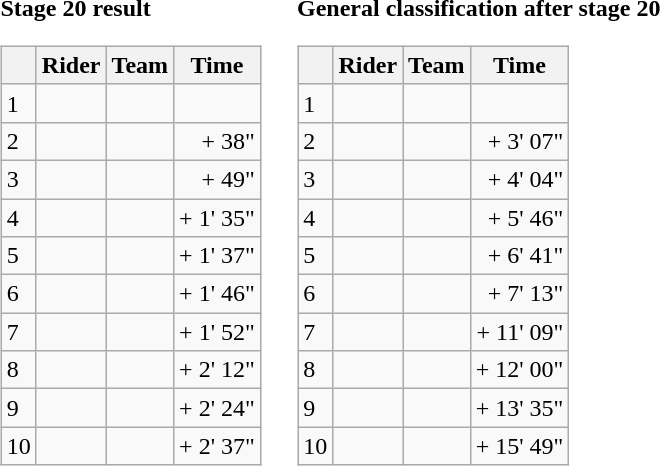<table>
<tr>
<td><strong>Stage 20 result</strong><br><table class="wikitable">
<tr>
<th></th>
<th>Rider</th>
<th>Team</th>
<th>Time</th>
</tr>
<tr>
<td>1</td>
<td></td>
<td></td>
<td align="right"></td>
</tr>
<tr>
<td>2</td>
<td></td>
<td></td>
<td align="right">+ 38"</td>
</tr>
<tr>
<td>3</td>
<td></td>
<td></td>
<td align="right">+ 49"</td>
</tr>
<tr>
<td>4</td>
<td></td>
<td></td>
<td align="right">+ 1' 35"</td>
</tr>
<tr>
<td>5</td>
<td></td>
<td></td>
<td align="right">+ 1' 37"</td>
</tr>
<tr>
<td>6</td>
<td></td>
<td></td>
<td align="right">+ 1' 46"</td>
</tr>
<tr>
<td>7</td>
<td></td>
<td></td>
<td align="right">+ 1' 52"</td>
</tr>
<tr>
<td>8</td>
<td></td>
<td></td>
<td align="right">+ 2' 12"</td>
</tr>
<tr>
<td>9</td>
<td></td>
<td></td>
<td align="right">+ 2' 24"</td>
</tr>
<tr>
<td>10</td>
<td></td>
<td></td>
<td align="right">+ 2' 37"</td>
</tr>
</table>
</td>
<td></td>
<td><strong>General classification after stage 20</strong><br><table class="wikitable">
<tr>
<th></th>
<th>Rider</th>
<th>Team</th>
<th>Time</th>
</tr>
<tr>
<td>1</td>
<td> </td>
<td></td>
<td align="right"></td>
</tr>
<tr>
<td>2</td>
<td></td>
<td></td>
<td align="right">+ 3' 07"</td>
</tr>
<tr>
<td>3</td>
<td></td>
<td></td>
<td align="right">+ 4' 04"</td>
</tr>
<tr>
<td>4</td>
<td></td>
<td></td>
<td align="right">+ 5' 46"</td>
</tr>
<tr>
<td>5</td>
<td></td>
<td></td>
<td align="right">+ 6' 41"</td>
</tr>
<tr>
<td>6</td>
<td></td>
<td></td>
<td align="right">+ 7' 13"</td>
</tr>
<tr>
<td>7</td>
<td></td>
<td></td>
<td align="right">+ 11' 09"</td>
</tr>
<tr>
<td>8</td>
<td></td>
<td></td>
<td align="right">+ 12' 00"</td>
</tr>
<tr>
<td>9</td>
<td></td>
<td></td>
<td align="right">+ 13' 35"</td>
</tr>
<tr>
<td>10</td>
<td></td>
<td></td>
<td align="right">+ 15' 49"</td>
</tr>
</table>
</td>
</tr>
</table>
